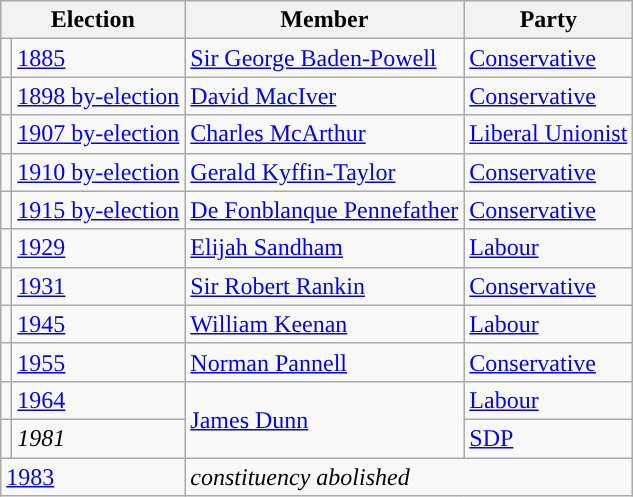<table class="wikitable">
<tr>
<th colspan="2">Election</th>
<th>Member</th>
<th>Party</th>
</tr>
<tr>
<td style="color:inherit;background-color: "></td>
<td><a href='#'>1885</a></td>
<td><a href='#'>Sir George Baden-Powell</a></td>
<td><a href='#'>Conservative</a></td>
</tr>
<tr>
<td style="color:inherit;background-color: "></td>
<td><a href='#'>1898 by-election</a></td>
<td><a href='#'>David MacIver</a></td>
<td><a href='#'>Conservative</a></td>
</tr>
<tr>
<td style="color:inherit;background-color: "></td>
<td><a href='#'>1907 by-election</a></td>
<td><a href='#'>Charles McArthur</a></td>
<td><a href='#'>Liberal Unionist</a></td>
</tr>
<tr>
<td style="color:inherit;background-color: "></td>
<td><a href='#'>1910 by-election</a></td>
<td><a href='#'>Gerald Kyffin-Taylor</a></td>
<td><a href='#'>Conservative</a></td>
</tr>
<tr>
<td style="color:inherit;background-color: "></td>
<td><a href='#'>1915 by-election</a></td>
<td><a href='#'>De Fonblanque Pennefather</a></td>
<td><a href='#'>Conservative</a></td>
</tr>
<tr>
<td style="color:inherit;background-color: "></td>
<td><a href='#'>1929</a></td>
<td><a href='#'>Elijah Sandham</a></td>
<td><a href='#'>Labour</a></td>
</tr>
<tr>
<td style="color:inherit;background-color: "></td>
<td><a href='#'>1931</a></td>
<td><a href='#'>Sir Robert Rankin</a></td>
<td><a href='#'>Conservative</a></td>
</tr>
<tr>
<td style="color:inherit;background-color: "></td>
<td><a href='#'>1945</a></td>
<td><a href='#'>William Keenan</a></td>
<td><a href='#'>Labour</a></td>
</tr>
<tr>
<td style="color:inherit;background-color: "></td>
<td><a href='#'>1955</a></td>
<td><a href='#'>Norman Pannell</a></td>
<td><a href='#'>Conservative</a></td>
</tr>
<tr>
<td style="color:inherit;background-color: "></td>
<td><a href='#'>1964</a></td>
<td rowspan="2"><a href='#'>James Dunn</a></td>
<td><a href='#'>Labour</a></td>
</tr>
<tr>
<td style="color:inherit;background-color: "></td>
<td><em>1981</em></td>
<td><a href='#'>SDP</a></td>
</tr>
<tr>
<td colspan="2" align="left"><a href='#'>1983</a></td>
<td colspan="2"><em>constituency abolished</em></td>
</tr>
</table>
